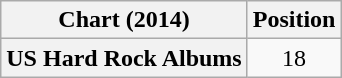<table class="wikitable plainrowheaders" style="text-align:center">
<tr>
<th scope="col">Chart (2014)</th>
<th scope="col">Position</th>
</tr>
<tr>
<th scope="row">US Hard Rock Albums</th>
<td>18</td>
</tr>
</table>
